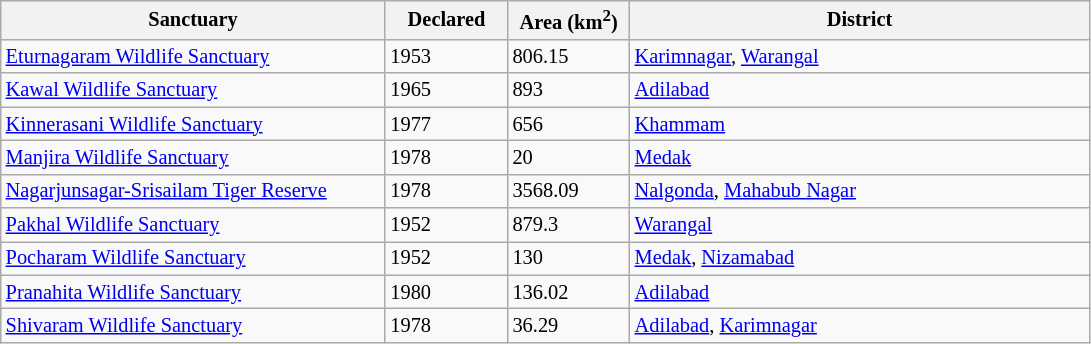<table class="wikitable sortable defaultcenter col1left col4left" style="font-size: 85%">
<tr>
<th scope="col" style="width: 250px;">Sanctuary</th>
<th scope="col" style="width: 75px;">Declared</th>
<th scope="col" style="width: 75px;">Area (km<sup>2</sup>)</th>
<th scope="col" style="width: 300px;">District</th>
</tr>
<tr |->
<td><a href='#'>Eturnagaram Wildlife Sanctuary</a></td>
<td>1953</td>
<td>806.15</td>
<td><a href='#'>Karimnagar</a>, <a href='#'>Warangal</a></td>
</tr>
<tr>
<td><a href='#'>Kawal Wildlife Sanctuary</a></td>
<td>1965</td>
<td>893</td>
<td><a href='#'>Adilabad</a></td>
</tr>
<tr>
<td><a href='#'>Kinnerasani Wildlife Sanctuary</a></td>
<td>1977</td>
<td>656</td>
<td><a href='#'>Khammam</a></td>
</tr>
<tr>
<td><a href='#'>Manjira Wildlife Sanctuary</a></td>
<td>1978</td>
<td>20</td>
<td><a href='#'>Medak</a></td>
</tr>
<tr>
<td><a href='#'>Nagarjunsagar-Srisailam Tiger Reserve</a></td>
<td>1978</td>
<td>3568.09</td>
<td><a href='#'>Nalgonda</a>, <a href='#'>Mahabub Nagar</a></td>
</tr>
<tr>
<td><a href='#'>Pakhal Wildlife Sanctuary</a></td>
<td>1952</td>
<td>879.3</td>
<td><a href='#'>Warangal</a></td>
</tr>
<tr>
<td><a href='#'>Pocharam Wildlife Sanctuary</a></td>
<td>1952</td>
<td>130</td>
<td><a href='#'>Medak</a>, <a href='#'>Nizamabad</a></td>
</tr>
<tr>
<td><a href='#'>Pranahita Wildlife Sanctuary</a></td>
<td>1980</td>
<td>136.02</td>
<td><a href='#'>Adilabad</a></td>
</tr>
<tr>
<td><a href='#'>Shivaram Wildlife Sanctuary</a></td>
<td>1978</td>
<td>36.29</td>
<td><a href='#'>Adilabad</a>, <a href='#'>Karimnagar</a></td>
</tr>
</table>
